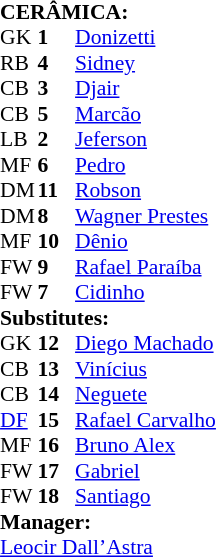<table style="font-size: 90%" cellspacing="0" cellpadding="0" align=center>
<tr>
<td colspan="4"><strong>CERÂMICA:</strong></td>
</tr>
<tr>
<th width=25></th>
<th width=25></th>
</tr>
<tr>
<td>GK</td>
<td><strong>1</strong></td>
<td><a href='#'>Donizetti</a></td>
</tr>
<tr>
<td>RB</td>
<td><strong>4</strong></td>
<td><a href='#'>Sidney</a></td>
<td></td>
<td></td>
</tr>
<tr>
<td>CB</td>
<td><strong>3</strong></td>
<td><a href='#'>Djair</a></td>
</tr>
<tr>
<td>CB</td>
<td><strong>5</strong></td>
<td><a href='#'>Marcão</a></td>
</tr>
<tr>
<td>LB</td>
<td><strong>2</strong></td>
<td><a href='#'>Jeferson</a></td>
</tr>
<tr>
<td>MF</td>
<td><strong>6</strong></td>
<td><a href='#'>Pedro</a></td>
</tr>
<tr>
<td>DM</td>
<td><strong>11</strong></td>
<td><a href='#'>Robson</a></td>
</tr>
<tr>
<td>DM</td>
<td><strong>8</strong></td>
<td><a href='#'>Wagner Prestes</a></td>
<td></td>
<td></td>
</tr>
<tr>
<td>MF</td>
<td><strong>10</strong></td>
<td><a href='#'>Dênio</a></td>
<td></td>
<td></td>
</tr>
<tr>
<td>FW</td>
<td><strong>9</strong></td>
<td><a href='#'>Rafael Paraíba</a></td>
<td></td>
<td></td>
</tr>
<tr>
<td>FW</td>
<td><strong>7</strong></td>
<td><a href='#'>Cidinho</a></td>
<td></td>
<td></td>
</tr>
<tr>
<td colspan=3><strong>Substitutes:</strong></td>
</tr>
<tr>
<td>GK</td>
<td><strong>12</strong></td>
<td><a href='#'>Diego Machado</a></td>
</tr>
<tr>
<td>CB</td>
<td><strong>13</strong></td>
<td><a href='#'>Vinícius</a></td>
</tr>
<tr>
<td>CB</td>
<td><strong>14</strong></td>
<td><a href='#'>Neguete</a></td>
<td></td>
<td></td>
</tr>
<tr>
<td><a href='#'>DF</a></td>
<td><strong>15</strong></td>
<td><a href='#'>Rafael Carvalho</a></td>
<td></td>
<td></td>
</tr>
<tr>
<td>MF</td>
<td><strong>16</strong></td>
<td><a href='#'>Bruno Alex</a></td>
</tr>
<tr>
<td>FW</td>
<td><strong>17</strong></td>
<td><a href='#'>Gabriel</a></td>
<td></td>
<td></td>
</tr>
<tr>
<td>FW</td>
<td><strong>18</strong></td>
<td><a href='#'>Santiago</a></td>
</tr>
<tr>
<td colspan=3><strong>Manager:</strong></td>
</tr>
<tr>
<td colspan=4><a href='#'>Leocir Dall’Astra</a></td>
</tr>
</table>
